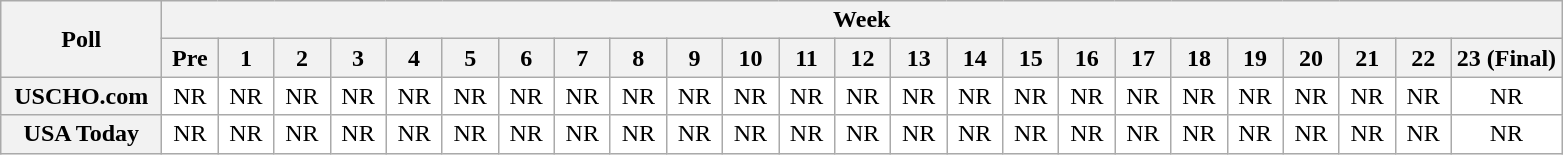<table class="wikitable" style="white-space:nowrap;">
<tr>
<th scope="col" width="100" rowspan="2">Poll</th>
<th colspan="25">Week</th>
</tr>
<tr>
<th scope="col" width="30">Pre</th>
<th scope="col" width="30">1</th>
<th scope="col" width="30">2</th>
<th scope="col" width="30">3</th>
<th scope="col" width="30">4</th>
<th scope="col" width="30">5</th>
<th scope="col" width="30">6</th>
<th scope="col" width="30">7</th>
<th scope="col" width="30">8</th>
<th scope="col" width="30">9</th>
<th scope="col" width="30">10</th>
<th scope="col" width="30">11</th>
<th scope="col" width="30">12</th>
<th scope="col" width="30">13</th>
<th scope="col" width="30">14</th>
<th scope="col" width="30">15</th>
<th scope="col" width="30">16</th>
<th scope="col" width="30">17</th>
<th scope="col" width="30">18</th>
<th scope="col" width="30">19</th>
<th scope="col" width="30">20</th>
<th scope="col" width="30">21</th>
<th scope="col" width="30">22</th>
<th scope="col" width="30">23 (Final)</th>
</tr>
<tr style="text-align:center;">
<th>USCHO.com</th>
<td bgcolor=FFFFFF>NR</td>
<td bgcolor=FFFFFF>NR</td>
<td bgcolor=FFFFFF>NR</td>
<td bgcolor=FFFFFF>NR</td>
<td bgcolor=FFFFFF>NR</td>
<td bgcolor=FFFFFF>NR</td>
<td bgcolor=FFFFFF>NR</td>
<td bgcolor=FFFFFF>NR</td>
<td bgcolor=FFFFFF>NR</td>
<td bgcolor=FFFFFF>NR</td>
<td bgcolor=FFFFFF>NR</td>
<td bgcolor=FFFFFF>NR</td>
<td bgcolor=FFFFFF>NR</td>
<td bgcolor=FFFFFF>NR</td>
<td bgcolor=FFFFFF>NR</td>
<td bgcolor=FFFFFF>NR</td>
<td bgcolor=FFFFFF>NR</td>
<td bgcolor=FFFFFF>NR</td>
<td bgcolor=FFFFFF>NR</td>
<td bgcolor=FFFFFF>NR</td>
<td bgcolor=FFFFFF>NR</td>
<td bgcolor=FFFFFF>NR</td>
<td bgcolor=FFFFFF>NR</td>
<td bgcolor=FFFFFF>NR</td>
</tr>
<tr style="text-align:center;">
<th>USA Today</th>
<td bgcolor=FFFFFF>NR</td>
<td bgcolor=FFFFFF>NR</td>
<td bgcolor=FFFFFF>NR</td>
<td bgcolor=FFFFFF>NR</td>
<td bgcolor=FFFFFF>NR</td>
<td bgcolor=FFFFFF>NR</td>
<td bgcolor=FFFFFF>NR</td>
<td bgcolor=FFFFFF>NR</td>
<td bgcolor=FFFFFF>NR</td>
<td bgcolor=FFFFFF>NR</td>
<td bgcolor=FFFFFF>NR</td>
<td bgcolor=FFFFFF>NR</td>
<td bgcolor=FFFFFF>NR</td>
<td bgcolor=FFFFFF>NR</td>
<td bgcolor=FFFFFF>NR</td>
<td bgcolor=FFFFFF>NR</td>
<td bgcolor=FFFFFF>NR</td>
<td bgcolor=FFFFFF>NR</td>
<td bgcolor=FFFFFF>NR</td>
<td bgcolor=FFFFFF>NR</td>
<td bgcolor=FFFFFF>NR</td>
<td bgcolor=FFFFFF>NR</td>
<td bgcolor=FFFFFF>NR</td>
<td bgcolor=FFFFFF>NR</td>
</tr>
</table>
